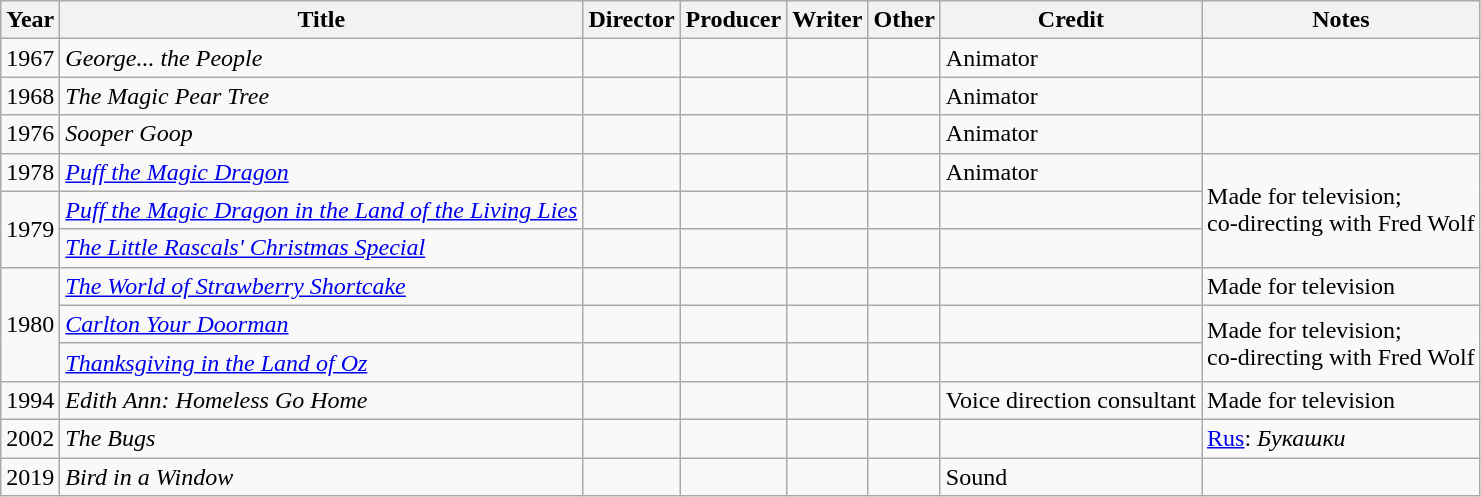<table class="wikitable sortable">
<tr>
<th>Year</th>
<th>Title</th>
<th>Director</th>
<th>Producer</th>
<th>Writer</th>
<th>Other</th>
<th>Credit</th>
<th>Notes</th>
</tr>
<tr>
<td>1967</td>
<td><em>George... the People</em></td>
<td></td>
<td></td>
<td></td>
<td></td>
<td>Animator</td>
<td></td>
</tr>
<tr>
<td>1968</td>
<td><em>The Magic Pear Tree</em></td>
<td></td>
<td></td>
<td></td>
<td></td>
<td>Animator</td>
<td></td>
</tr>
<tr>
<td>1976</td>
<td><em>Sooper Goop</em></td>
<td></td>
<td></td>
<td></td>
<td></td>
<td>Animator</td>
<td></td>
</tr>
<tr>
<td>1978</td>
<td><em><a href='#'>Puff the Magic Dragon</a></em></td>
<td></td>
<td></td>
<td></td>
<td></td>
<td>Animator</td>
<td rowspan="3">Made for television;<br>co-directing with Fred Wolf</td>
</tr>
<tr>
<td rowspan="2">1979</td>
<td><em><a href='#'>Puff the Magic Dragon in the Land of the Living Lies</a></em></td>
<td></td>
<td></td>
<td></td>
<td></td>
<td></td>
</tr>
<tr>
<td><em><a href='#'>The Little Rascals' Christmas Special</a></em></td>
<td></td>
<td></td>
<td></td>
<td></td>
<td></td>
</tr>
<tr>
<td rowspan="3">1980</td>
<td><em><a href='#'>The World of Strawberry Shortcake</a></em></td>
<td></td>
<td></td>
<td></td>
<td></td>
<td></td>
<td>Made for television</td>
</tr>
<tr>
<td><em><a href='#'>Carlton Your Doorman</a></em></td>
<td></td>
<td></td>
<td></td>
<td></td>
<td></td>
<td rowspan="2">Made for television;<br>co-directing with Fred Wolf</td>
</tr>
<tr>
<td><em><a href='#'>Thanksgiving in the Land of Oz</a></em></td>
<td></td>
<td></td>
<td></td>
<td></td>
<td></td>
</tr>
<tr>
<td>1994</td>
<td><em>Edith Ann: Homeless Go Home</em></td>
<td></td>
<td></td>
<td></td>
<td></td>
<td>Voice direction consultant</td>
<td>Made for television</td>
</tr>
<tr>
<td>2002</td>
<td><em>The Bugs</em></td>
<td></td>
<td></td>
<td></td>
<td></td>
<td></td>
<td><a href='#'>Rus</a>: <em>Букашки</em></td>
</tr>
<tr>
<td>2019</td>
<td><em>Bird in a Window</em></td>
<td></td>
<td></td>
<td></td>
<td></td>
<td>Sound</td>
<td></td>
</tr>
</table>
